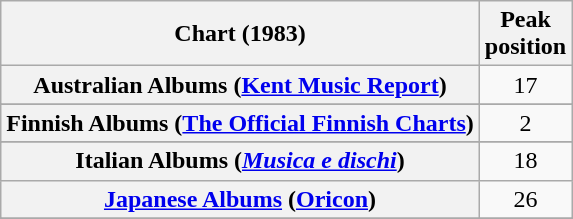<table class="wikitable sortable plainrowheaders">
<tr>
<th>Chart (1983)</th>
<th>Peak<br>position</th>
</tr>
<tr>
<th scope="row">Australian Albums (<a href='#'>Kent Music Report</a>)</th>
<td align="center">17</td>
</tr>
<tr>
</tr>
<tr>
</tr>
<tr>
</tr>
<tr>
<th scope="row">Finnish Albums (<a href='#'>The Official Finnish Charts</a>)</th>
<td align="center">2</td>
</tr>
<tr>
</tr>
<tr>
<th scope="row">Italian Albums (<em><a href='#'>Musica e dischi</a></em>)</th>
<td style="text-align:center;">18</td>
</tr>
<tr>
<th scope="row"><a href='#'>Japanese Albums</a> (<a href='#'>Oricon</a>)</th>
<td align="center">26</td>
</tr>
<tr>
</tr>
<tr>
</tr>
<tr>
</tr>
<tr>
</tr>
<tr>
</tr>
</table>
